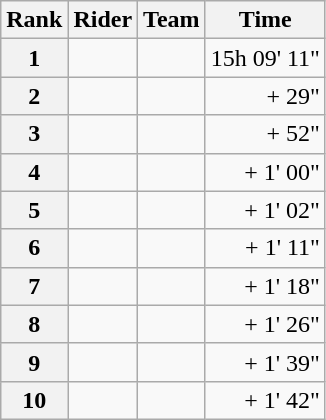<table class="wikitable" margin-bottom:0;">
<tr>
<th scope="col">Rank</th>
<th scope="col">Rider</th>
<th scope="col">Team</th>
<th scope="col">Time</th>
</tr>
<tr>
<th scope="row">1</th>
<td> </td>
<td></td>
<td align="right">15h 09' 11"</td>
</tr>
<tr>
<th scope="row">2</th>
<td></td>
<td></td>
<td align="right">+ 29"</td>
</tr>
<tr>
<th scope="row">3</th>
<td></td>
<td></td>
<td align="right">+ 52"</td>
</tr>
<tr>
<th scope="row">4</th>
<td></td>
<td></td>
<td align="right">+ 1' 00"</td>
</tr>
<tr>
<th scope="row">5</th>
<td></td>
<td></td>
<td align="right">+ 1' 02"</td>
</tr>
<tr>
<th scope="row">6</th>
<td></td>
<td></td>
<td align="right">+ 1' 11"</td>
</tr>
<tr>
<th scope="row">7</th>
<td></td>
<td></td>
<td align="right">+ 1' 18"</td>
</tr>
<tr>
<th scope="row">8</th>
<td></td>
<td></td>
<td align="right">+ 1' 26"</td>
</tr>
<tr>
<th scope="row">9</th>
<td></td>
<td></td>
<td align="right">+ 1' 39"</td>
</tr>
<tr>
<th scope="row">10</th>
<td></td>
<td></td>
<td align="right">+ 1' 42"</td>
</tr>
</table>
